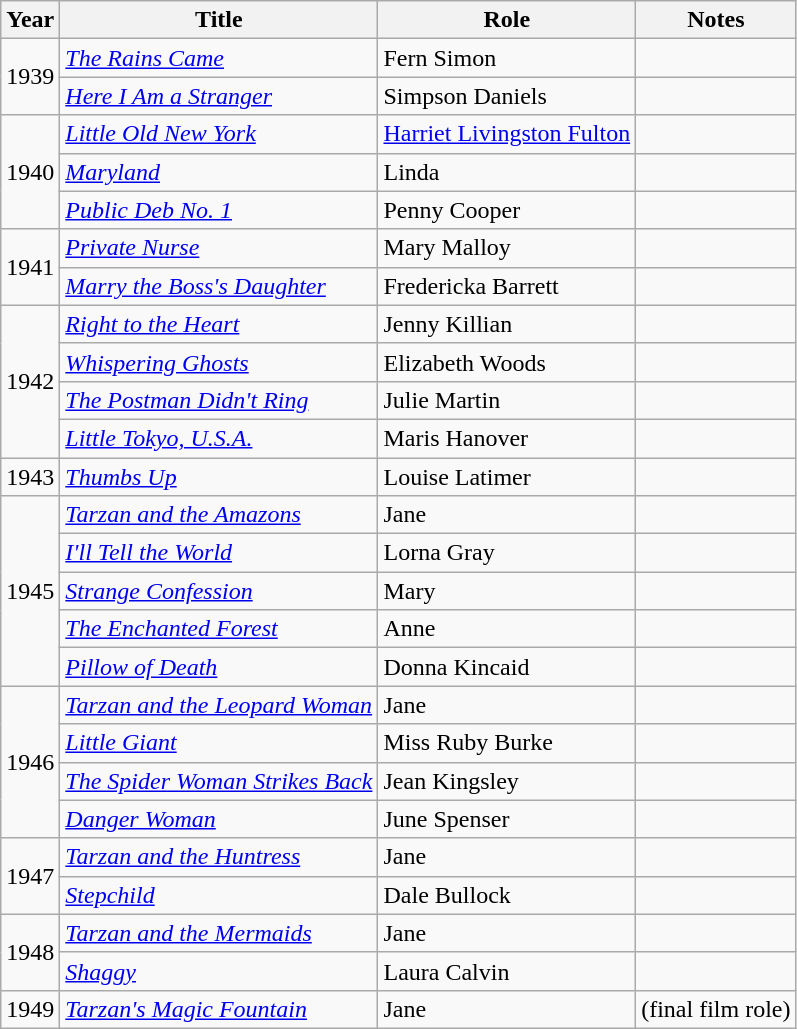<table class="wikitable">
<tr>
<th>Year</th>
<th>Title</th>
<th>Role</th>
<th>Notes</th>
</tr>
<tr>
<td rowspan=2>1939</td>
<td><em><a href='#'>The Rains Came</a></em></td>
<td>Fern Simon</td>
<td></td>
</tr>
<tr>
<td><em><a href='#'>Here I Am a Stranger</a></em></td>
<td>Simpson Daniels</td>
<td></td>
</tr>
<tr>
<td rowspan=3>1940</td>
<td><em><a href='#'>Little Old New York</a></em></td>
<td><a href='#'>Harriet Livingston Fulton</a></td>
<td></td>
</tr>
<tr>
<td><em><a href='#'>Maryland</a></em></td>
<td>Linda</td>
<td></td>
</tr>
<tr>
<td><em><a href='#'>Public Deb No. 1</a></em></td>
<td>Penny Cooper</td>
<td></td>
</tr>
<tr>
<td rowspan=2>1941</td>
<td><em><a href='#'>Private Nurse</a></em></td>
<td>Mary Malloy</td>
<td></td>
</tr>
<tr>
<td><em><a href='#'>Marry the Boss's Daughter</a></em></td>
<td>Fredericka Barrett</td>
<td></td>
</tr>
<tr>
<td rowspan=4>1942</td>
<td><em><a href='#'>Right to the Heart</a></em></td>
<td>Jenny Killian</td>
<td></td>
</tr>
<tr>
<td><em><a href='#'>Whispering Ghosts</a></em></td>
<td>Elizabeth Woods</td>
<td></td>
</tr>
<tr>
<td><em><a href='#'>The Postman Didn't Ring</a></em></td>
<td>Julie Martin</td>
<td></td>
</tr>
<tr>
<td><em><a href='#'>Little Tokyo, U.S.A.</a></em></td>
<td>Maris Hanover</td>
<td></td>
</tr>
<tr>
<td>1943</td>
<td><em><a href='#'>Thumbs Up</a></em></td>
<td>Louise Latimer</td>
<td></td>
</tr>
<tr>
<td rowspan=5>1945</td>
<td><em><a href='#'>Tarzan and the Amazons</a></em></td>
<td>Jane</td>
<td></td>
</tr>
<tr>
<td><em><a href='#'>I'll Tell the World</a></em></td>
<td>Lorna Gray</td>
<td></td>
</tr>
<tr>
<td><em><a href='#'>Strange Confession</a></em></td>
<td>Mary</td>
<td></td>
</tr>
<tr>
<td><em><a href='#'>The Enchanted Forest</a></em></td>
<td>Anne</td>
<td></td>
</tr>
<tr>
<td><em><a href='#'>Pillow of Death</a></em></td>
<td>Donna Kincaid</td>
<td></td>
</tr>
<tr>
<td rowspan=4>1946</td>
<td><em><a href='#'>Tarzan and the Leopard Woman</a></em></td>
<td>Jane</td>
<td></td>
</tr>
<tr>
<td><em><a href='#'>Little Giant</a></em></td>
<td>Miss Ruby Burke</td>
<td></td>
</tr>
<tr>
<td><em><a href='#'>The Spider Woman Strikes Back</a></em></td>
<td>Jean Kingsley</td>
<td></td>
</tr>
<tr>
<td><em><a href='#'>Danger Woman</a></em></td>
<td>June Spenser</td>
<td></td>
</tr>
<tr>
<td rowspan=2>1947</td>
<td><em><a href='#'>Tarzan and the Huntress</a></em></td>
<td>Jane</td>
<td></td>
</tr>
<tr>
<td><em><a href='#'>Stepchild</a></em></td>
<td>Dale Bullock</td>
<td></td>
</tr>
<tr>
<td rowspan=2>1948</td>
<td><em><a href='#'>Tarzan and the Mermaids</a></em></td>
<td>Jane</td>
<td></td>
</tr>
<tr>
<td><em><a href='#'>Shaggy</a></em></td>
<td>Laura Calvin</td>
<td></td>
</tr>
<tr>
<td>1949</td>
<td><em><a href='#'>Tarzan's Magic Fountain</a></em></td>
<td>Jane</td>
<td>(final film role)</td>
</tr>
</table>
